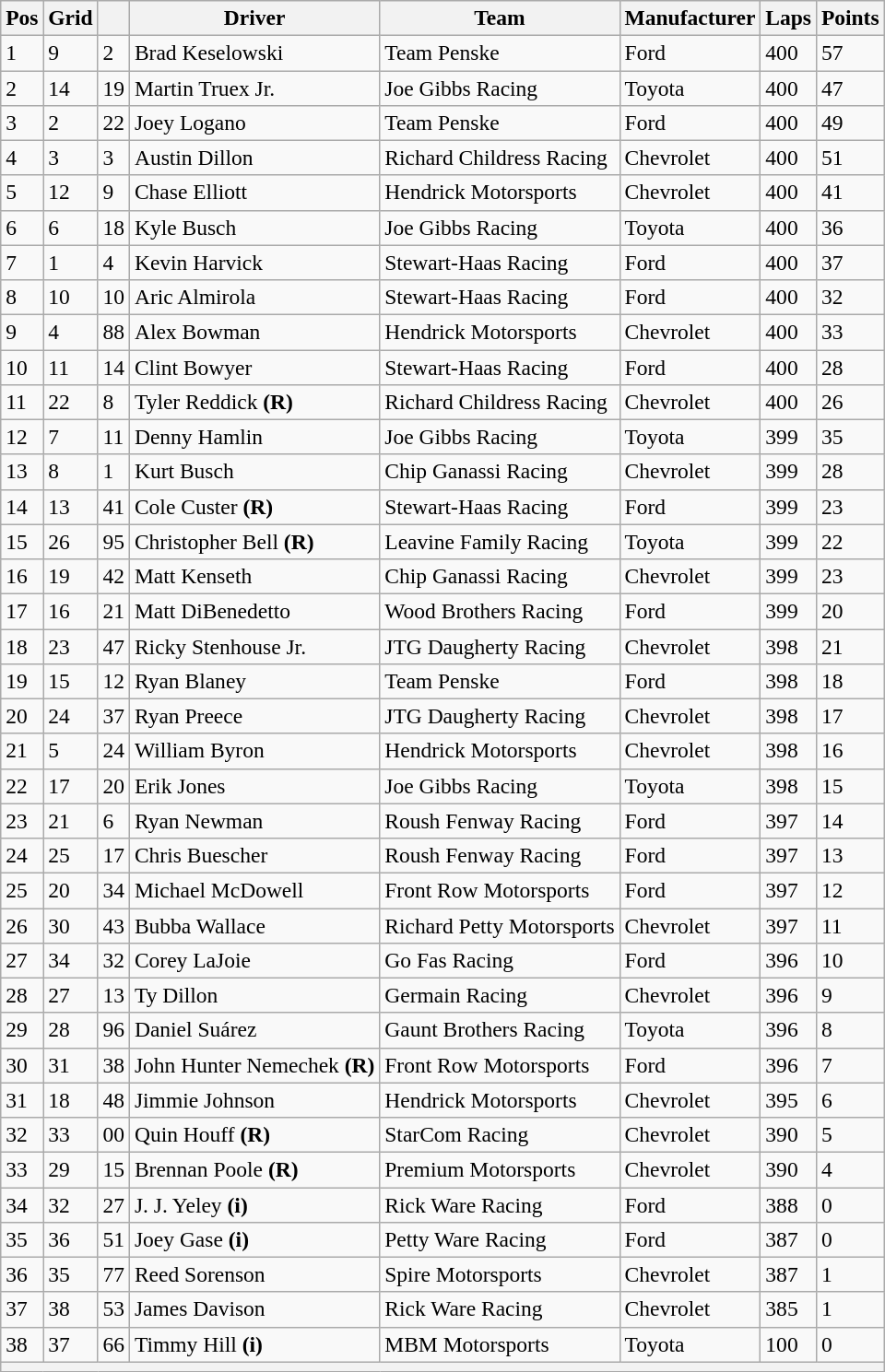<table class="wikitable" style="font-size:98%">
<tr>
<th>Pos</th>
<th>Grid</th>
<th></th>
<th>Driver</th>
<th>Team</th>
<th>Manufacturer</th>
<th>Laps</th>
<th>Points</th>
</tr>
<tr>
<td>1</td>
<td>9</td>
<td>2</td>
<td>Brad Keselowski</td>
<td>Team Penske</td>
<td>Ford</td>
<td>400</td>
<td>57</td>
</tr>
<tr>
<td>2</td>
<td>14</td>
<td>19</td>
<td>Martin Truex Jr.</td>
<td>Joe Gibbs Racing</td>
<td>Toyota</td>
<td>400</td>
<td>47</td>
</tr>
<tr>
<td>3</td>
<td>2</td>
<td>22</td>
<td>Joey Logano</td>
<td>Team Penske</td>
<td>Ford</td>
<td>400</td>
<td>49</td>
</tr>
<tr>
<td>4</td>
<td>3</td>
<td>3</td>
<td>Austin Dillon</td>
<td>Richard Childress Racing</td>
<td>Chevrolet</td>
<td>400</td>
<td>51</td>
</tr>
<tr>
<td>5</td>
<td>12</td>
<td>9</td>
<td>Chase Elliott</td>
<td>Hendrick Motorsports</td>
<td>Chevrolet</td>
<td>400</td>
<td>41</td>
</tr>
<tr>
<td>6</td>
<td>6</td>
<td>18</td>
<td>Kyle Busch</td>
<td>Joe Gibbs Racing</td>
<td>Toyota</td>
<td>400</td>
<td>36</td>
</tr>
<tr>
<td>7</td>
<td>1</td>
<td>4</td>
<td>Kevin Harvick</td>
<td>Stewart-Haas Racing</td>
<td>Ford</td>
<td>400</td>
<td>37</td>
</tr>
<tr>
<td>8</td>
<td>10</td>
<td>10</td>
<td>Aric Almirola</td>
<td>Stewart-Haas Racing</td>
<td>Ford</td>
<td>400</td>
<td>32</td>
</tr>
<tr>
<td>9</td>
<td>4</td>
<td>88</td>
<td>Alex Bowman</td>
<td>Hendrick Motorsports</td>
<td>Chevrolet</td>
<td>400</td>
<td>33</td>
</tr>
<tr>
<td>10</td>
<td>11</td>
<td>14</td>
<td>Clint Bowyer</td>
<td>Stewart-Haas Racing</td>
<td>Ford</td>
<td>400</td>
<td>28</td>
</tr>
<tr>
<td>11</td>
<td>22</td>
<td>8</td>
<td>Tyler Reddick <strong>(R)</strong></td>
<td>Richard Childress Racing</td>
<td>Chevrolet</td>
<td>400</td>
<td>26</td>
</tr>
<tr>
<td>12</td>
<td>7</td>
<td>11</td>
<td>Denny Hamlin</td>
<td>Joe Gibbs Racing</td>
<td>Toyota</td>
<td>399</td>
<td>35</td>
</tr>
<tr>
<td>13</td>
<td>8</td>
<td>1</td>
<td>Kurt Busch</td>
<td>Chip Ganassi Racing</td>
<td>Chevrolet</td>
<td>399</td>
<td>28</td>
</tr>
<tr>
<td>14</td>
<td>13</td>
<td>41</td>
<td>Cole Custer <strong>(R)</strong></td>
<td>Stewart-Haas Racing</td>
<td>Ford</td>
<td>399</td>
<td>23</td>
</tr>
<tr>
<td>15</td>
<td>26</td>
<td>95</td>
<td>Christopher Bell <strong>(R)</strong></td>
<td>Leavine Family Racing</td>
<td>Toyota</td>
<td>399</td>
<td>22</td>
</tr>
<tr>
<td>16</td>
<td>19</td>
<td>42</td>
<td>Matt Kenseth</td>
<td>Chip Ganassi Racing</td>
<td>Chevrolet</td>
<td>399</td>
<td>23</td>
</tr>
<tr>
<td>17</td>
<td>16</td>
<td>21</td>
<td>Matt DiBenedetto</td>
<td>Wood Brothers Racing</td>
<td>Ford</td>
<td>399</td>
<td>20</td>
</tr>
<tr>
<td>18</td>
<td>23</td>
<td>47</td>
<td>Ricky Stenhouse Jr.</td>
<td>JTG Daugherty Racing</td>
<td>Chevrolet</td>
<td>398</td>
<td>21</td>
</tr>
<tr>
<td>19</td>
<td>15</td>
<td>12</td>
<td>Ryan Blaney</td>
<td>Team Penske</td>
<td>Ford</td>
<td>398</td>
<td>18</td>
</tr>
<tr>
<td>20</td>
<td>24</td>
<td>37</td>
<td>Ryan Preece</td>
<td>JTG Daugherty Racing</td>
<td>Chevrolet</td>
<td>398</td>
<td>17</td>
</tr>
<tr>
<td>21</td>
<td>5</td>
<td>24</td>
<td>William Byron</td>
<td>Hendrick Motorsports</td>
<td>Chevrolet</td>
<td>398</td>
<td>16</td>
</tr>
<tr>
<td>22</td>
<td>17</td>
<td>20</td>
<td>Erik Jones</td>
<td>Joe Gibbs Racing</td>
<td>Toyota</td>
<td>398</td>
<td>15</td>
</tr>
<tr>
<td>23</td>
<td>21</td>
<td>6</td>
<td>Ryan Newman</td>
<td>Roush Fenway Racing</td>
<td>Ford</td>
<td>397</td>
<td>14</td>
</tr>
<tr>
<td>24</td>
<td>25</td>
<td>17</td>
<td>Chris Buescher</td>
<td>Roush Fenway Racing</td>
<td>Ford</td>
<td>397</td>
<td>13</td>
</tr>
<tr>
<td>25</td>
<td>20</td>
<td>34</td>
<td>Michael McDowell</td>
<td>Front Row Motorsports</td>
<td>Ford</td>
<td>397</td>
<td>12</td>
</tr>
<tr>
<td>26</td>
<td>30</td>
<td>43</td>
<td>Bubba Wallace</td>
<td>Richard Petty Motorsports</td>
<td>Chevrolet</td>
<td>397</td>
<td>11</td>
</tr>
<tr>
<td>27</td>
<td>34</td>
<td>32</td>
<td>Corey LaJoie</td>
<td>Go Fas Racing</td>
<td>Ford</td>
<td>396</td>
<td>10</td>
</tr>
<tr>
<td>28</td>
<td>27</td>
<td>13</td>
<td>Ty Dillon</td>
<td>Germain Racing</td>
<td>Chevrolet</td>
<td>396</td>
<td>9</td>
</tr>
<tr>
<td>29</td>
<td>28</td>
<td>96</td>
<td>Daniel Suárez</td>
<td>Gaunt Brothers Racing</td>
<td>Toyota</td>
<td>396</td>
<td>8</td>
</tr>
<tr>
<td>30</td>
<td>31</td>
<td>38</td>
<td>John Hunter Nemechek <strong>(R)</strong></td>
<td>Front Row Motorsports</td>
<td>Ford</td>
<td>396</td>
<td>7</td>
</tr>
<tr>
<td>31</td>
<td>18</td>
<td>48</td>
<td>Jimmie Johnson</td>
<td>Hendrick Motorsports</td>
<td>Chevrolet</td>
<td>395</td>
<td>6</td>
</tr>
<tr>
<td>32</td>
<td>33</td>
<td>00</td>
<td>Quin Houff <strong>(R)</strong></td>
<td>StarCom Racing</td>
<td>Chevrolet</td>
<td>390</td>
<td>5</td>
</tr>
<tr>
<td>33</td>
<td>29</td>
<td>15</td>
<td>Brennan Poole <strong>(R)</strong></td>
<td>Premium Motorsports</td>
<td>Chevrolet</td>
<td>390</td>
<td>4</td>
</tr>
<tr>
<td>34</td>
<td>32</td>
<td>27</td>
<td>J. J. Yeley <strong>(i)</strong></td>
<td>Rick Ware Racing</td>
<td>Ford</td>
<td>388</td>
<td>0</td>
</tr>
<tr>
<td>35</td>
<td>36</td>
<td>51</td>
<td>Joey Gase <strong>(i)</strong></td>
<td>Petty Ware Racing</td>
<td>Ford</td>
<td>387</td>
<td>0</td>
</tr>
<tr>
<td>36</td>
<td>35</td>
<td>77</td>
<td>Reed Sorenson</td>
<td>Spire Motorsports</td>
<td>Chevrolet</td>
<td>387</td>
<td>1</td>
</tr>
<tr>
<td>37</td>
<td>38</td>
<td>53</td>
<td>James Davison</td>
<td>Rick Ware Racing</td>
<td>Chevrolet</td>
<td>385</td>
<td>1</td>
</tr>
<tr>
<td>38</td>
<td>37</td>
<td>66</td>
<td>Timmy Hill <strong>(i)</strong></td>
<td>MBM Motorsports</td>
<td>Toyota</td>
<td>100</td>
<td>0</td>
</tr>
<tr>
<th colspan="8"></th>
</tr>
</table>
